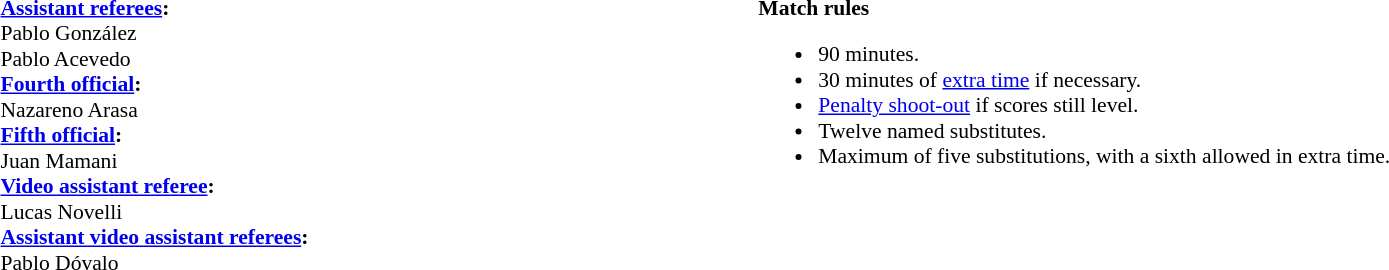<table width=100% style="font-size: 90%">
<tr>
<td><br><strong><a href='#'>Assistant referees</a>:</strong>
<br>Pablo González
<br>Pablo Acevedo
<br><strong><a href='#'>Fourth official</a>:</strong>
<br>Nazareno Arasa
<br><strong><a href='#'>Fifth official</a>:</strong>
<br>Juan Mamani
<br><strong><a href='#'>Video assistant referee</a>:</strong>
<br>Lucas Novelli
<br><strong><a href='#'>Assistant video assistant referees</a>:</strong>
<br>Pablo Dóvalo</td>
<td style="width:60%; vertical-align:top"><br><strong>Match rules</strong><ul><li>90 minutes.</li><li>30 minutes of <a href='#'>extra time</a> if necessary.</li><li><a href='#'>Penalty shoot-out</a> if scores still level.</li><li>Twelve named substitutes.</li><li>Maximum of five substitutions, with a sixth allowed in extra time.</li></ul></td>
</tr>
</table>
